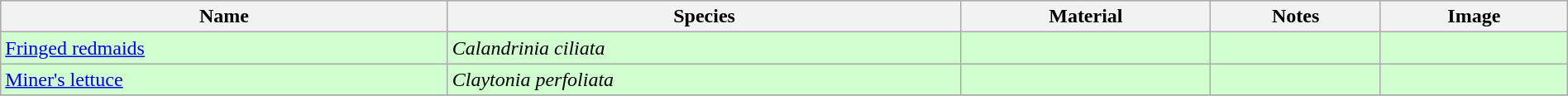<table class="wikitable" align="center" width="100%" style="background:#D1FFCF;">
<tr>
<th>Name</th>
<th>Species</th>
<th>Material</th>
<th>Notes</th>
<th>Image</th>
</tr>
<tr>
<td><a href='#'>Fringed redmaids</a></td>
<td><em>Calandrinia ciliata</em></td>
<td></td>
<td></td>
<td></td>
</tr>
<tr>
<td><a href='#'>Miner's lettuce</a></td>
<td><em>Claytonia perfoliata</em></td>
<td></td>
<td></td>
<td></td>
</tr>
<tr>
</tr>
</table>
